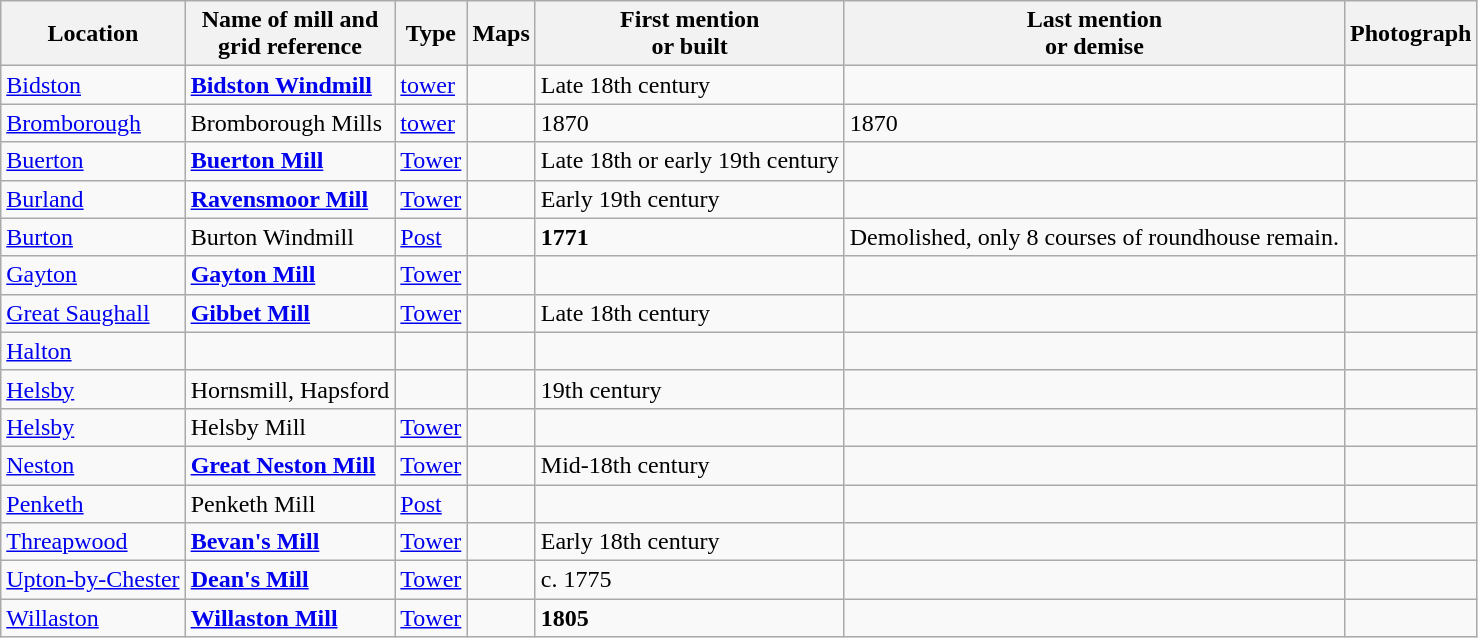<table class="wikitable">
<tr>
<th>Location</th>
<th>Name of mill and<br>grid reference</th>
<th>Type</th>
<th>Maps</th>
<th>First mention<br>or built</th>
<th>Last mention<br> or demise</th>
<th>Photograph</th>
</tr>
<tr>
<td><a href='#'>Bidston</a></td>
<td><strong><a href='#'>Bidston Windmill</a></strong><br></td>
<td><a href='#'>tower</a></td>
<td></td>
<td>Late 18th century</td>
<td></td>
<td></td>
</tr>
<tr>
<td><a href='#'>Bromborough</a></td>
<td>Bromborough Mills</td>
<td><a href='#'>tower</a></td>
<td></td>
<td>1870</td>
<td>1870</td>
<td></td>
</tr>
<tr>
<td><a href='#'>Buerton</a></td>
<td><strong><a href='#'>Buerton Mill</a></strong><br></td>
<td><a href='#'>Tower</a></td>
<td></td>
<td>Late 18th or early 19th century</td>
<td></td>
<td></td>
</tr>
<tr>
<td><a href='#'>Burland</a></td>
<td><strong><a href='#'>Ravensmoor Mill</a></strong><br></td>
<td><a href='#'>Tower</a></td>
<td></td>
<td>Early 19th century</td>
<td></td>
<td></td>
</tr>
<tr>
<td><a href='#'>Burton</a></td>
<td>Burton Windmill<br></td>
<td><a href='#'>Post</a></td>
<td></td>
<td><strong>1771</strong></td>
<td>Demolished, only 8 courses of roundhouse remain.<br></td>
<td></td>
</tr>
<tr>
<td><a href='#'>Gayton</a></td>
<td><strong><a href='#'>Gayton Mill</a></strong><br></td>
<td><a href='#'>Tower</a></td>
<td></td>
<td></td>
<td></td>
<td></td>
</tr>
<tr>
<td><a href='#'>Great Saughall</a></td>
<td><strong><a href='#'>Gibbet Mill</a></strong><br></td>
<td><a href='#'>Tower</a></td>
<td></td>
<td>Late 18th century</td>
<td></td>
<td></td>
</tr>
<tr>
<td><a href='#'>Halton</a></td>
<td></td>
<td></td>
<td></td>
<td></td>
<td></td>
<td></td>
</tr>
<tr>
<td><a href='#'>Helsby</a></td>
<td>Hornsmill, Hapsford<br></td>
<td></td>
<td></td>
<td>19th century</td>
<td></td>
<td></td>
</tr>
<tr>
<td><a href='#'>Helsby</a></td>
<td>Helsby Mill</td>
<td><a href='#'>Tower</a></td>
<td></td>
<td></td>
<td></td>
<td></td>
</tr>
<tr>
<td><a href='#'>Neston</a></td>
<td><strong><a href='#'>Great Neston Mill</a></strong><br></td>
<td><a href='#'>Tower</a></td>
<td></td>
<td>Mid-18th century</td>
<td></td>
<td></td>
</tr>
<tr>
<td><a href='#'>Penketh</a></td>
<td>Penketh Mill</td>
<td><a href='#'>Post</a></td>
<td></td>
<td></td>
<td></td>
<td></td>
</tr>
<tr>
<td><a href='#'>Threapwood</a></td>
<td><strong><a href='#'>Bevan's Mill</a></strong><br></td>
<td><a href='#'>Tower</a></td>
<td></td>
<td>Early 18th century</td>
<td></td>
<td></td>
</tr>
<tr>
<td><a href='#'>Upton-by-Chester</a></td>
<td><strong><a href='#'>Dean's Mill</a></strong><br></td>
<td><a href='#'>Tower</a></td>
<td></td>
<td>c. 1775</td>
<td></td>
<td></td>
</tr>
<tr>
<td><a href='#'>Willaston</a></td>
<td><strong><a href='#'>Willaston Mill</a></strong><br></td>
<td><a href='#'>Tower</a></td>
<td></td>
<td><strong>1805</strong></td>
<td></td>
<td></td>
</tr>
</table>
